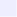<table align="left" style="text-align:left; padding:2.5px; background:#eef">
<tr>
<td></td>
</tr>
</table>
